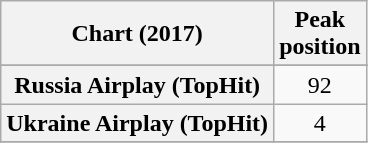<table class="wikitable sortable plainrowheaders" style="text-align:center">
<tr>
<th scope="col">Chart (2017)</th>
<th scope="col">Peak<br>position</th>
</tr>
<tr>
</tr>
<tr>
<th scope="row">Russia Airplay (TopHit)</th>
<td>92</td>
</tr>
<tr>
<th scope="row">Ukraine Airplay (TopHit)</th>
<td>4</td>
</tr>
<tr>
</tr>
</table>
